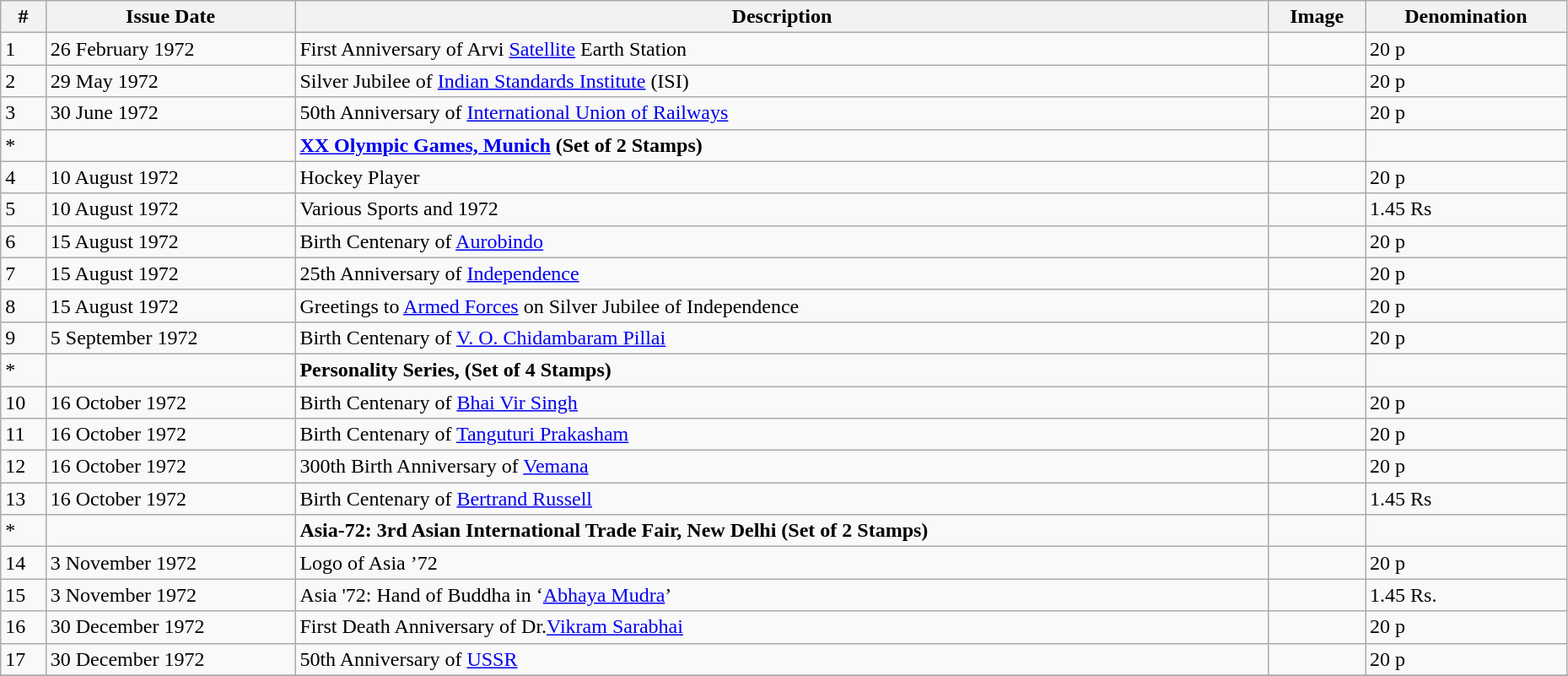<table class = "wikitable"  style = "text-align:justify" width = "98%">
<tr>
<th>#</th>
<th>Issue Date</th>
<th>Description</th>
<th>Image</th>
<th>Denomination</th>
</tr>
<tr>
<td>1</td>
<td>26 February 1972</td>
<td>First Anniversary of Arvi <a href='#'>Satellite</a> Earth Station</td>
<td></td>
<td>20 p</td>
</tr>
<tr>
<td>2</td>
<td>29 May 1972</td>
<td>Silver Jubilee of <a href='#'>Indian Standards Institute</a> (ISI)</td>
<td></td>
<td>20 p</td>
</tr>
<tr>
<td>3</td>
<td>30 June 1972</td>
<td>50th Anniversary of <a href='#'>International Union of Railways</a></td>
<td></td>
<td>20 p</td>
</tr>
<tr>
<td>*</td>
<td></td>
<td><strong><a href='#'>XX Olympic Games, Munich</a> (Set of 2 Stamps)</strong></td>
<td></td>
<td></td>
</tr>
<tr>
<td>4</td>
<td>10 August 1972</td>
<td>Hockey Player</td>
<td></td>
<td>20 p</td>
</tr>
<tr>
<td>5</td>
<td>10 August 1972</td>
<td>Various Sports and 1972</td>
<td></td>
<td>1.45 Rs</td>
</tr>
<tr>
<td>6</td>
<td>15 August 1972</td>
<td>Birth Centenary of <a href='#'>Aurobindo</a></td>
<td></td>
<td>20 p</td>
</tr>
<tr>
<td>7</td>
<td>15 August 1972</td>
<td>25th Anniversary of <a href='#'>Independence</a></td>
<td></td>
<td>20 p</td>
</tr>
<tr>
<td>8</td>
<td>15 August 1972</td>
<td>Greetings to <a href='#'>Armed Forces</a> on Silver Jubilee of Independence</td>
<td></td>
<td>20 p</td>
</tr>
<tr>
<td>9</td>
<td>5 September 1972</td>
<td>Birth Centenary of <a href='#'>V. O. Chidambaram Pillai</a></td>
<td></td>
<td>20 p</td>
</tr>
<tr>
<td>*</td>
<td></td>
<td><strong>Personality Series, (Set of 4 Stamps)</strong></td>
<td></td>
<td></td>
</tr>
<tr>
<td>10</td>
<td>16 October 1972</td>
<td>Birth Centenary of <a href='#'>Bhai Vir Singh</a></td>
<td></td>
<td>20 p</td>
</tr>
<tr>
<td>11</td>
<td>16 October 1972</td>
<td>Birth Centenary of <a href='#'>Tanguturi Prakasham</a></td>
<td></td>
<td>20 p</td>
</tr>
<tr>
<td>12</td>
<td>16 October 1972</td>
<td>300th Birth Anniversary of <a href='#'>Vemana</a></td>
<td></td>
<td>20 p</td>
</tr>
<tr>
<td>13</td>
<td>16 October 1972</td>
<td>Birth Centenary of <a href='#'>Bertrand Russell</a></td>
<td></td>
<td>1.45 Rs</td>
</tr>
<tr>
<td>*</td>
<td></td>
<td><strong>Asia-72: 3rd Asian International Trade Fair, New Delhi (Set of 2 Stamps)</strong></td>
<td></td>
<td></td>
</tr>
<tr>
<td>14</td>
<td>3 November 1972</td>
<td>Logo of Asia ’72</td>
<td></td>
<td>20 p</td>
</tr>
<tr>
<td>15</td>
<td>3 November 1972</td>
<td>Asia '72: Hand of Buddha in ‘<a href='#'>Abhaya Mudra</a>’</td>
<td></td>
<td>1.45 Rs.</td>
</tr>
<tr>
<td>16</td>
<td>30 December 1972</td>
<td>First Death Anniversary of Dr.<a href='#'>Vikram Sarabhai</a></td>
<td></td>
<td>20 p</td>
</tr>
<tr>
<td>17</td>
<td>30 December 1972</td>
<td>50th Anniversary of <a href='#'>USSR</a></td>
<td></td>
<td>20 p</td>
</tr>
<tr>
</tr>
</table>
